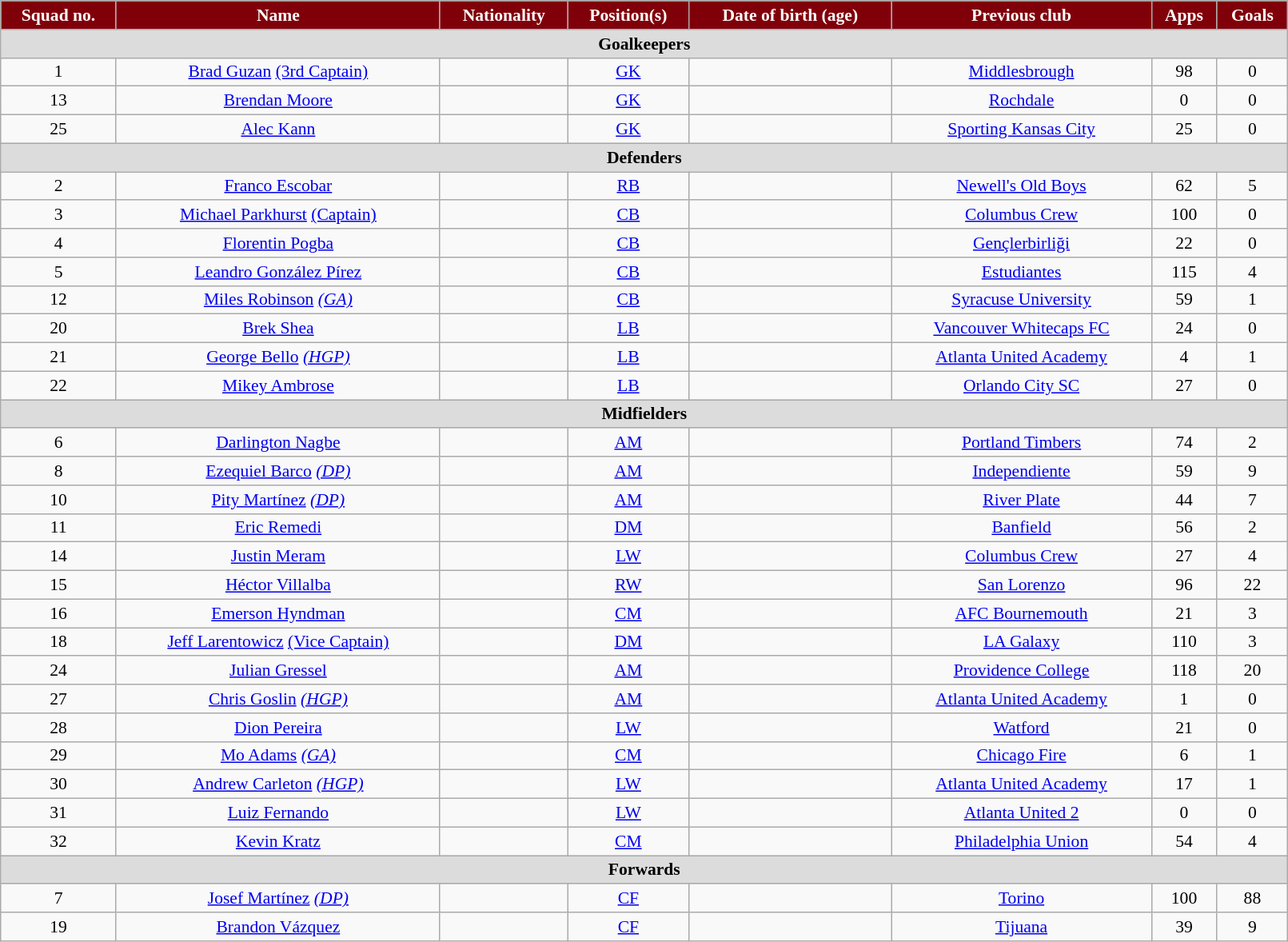<table class="wikitable" style="text-align:center; font-size:90%; width:85%">
<tr>
<th style="background:#80000a; color:#fff; text-align:center;">Squad no.</th>
<th style="background:#80000a; color:#fff; text-align:center;">Name</th>
<th style="background:#80000a; color:#fff; text-align:center;">Nationality</th>
<th style="background:#80000a; color:#fff; text-align:center;">Position(s)</th>
<th style="background:#80000a; color:#fff; text-align:center;">Date of birth (age)</th>
<th style="background:#80000a; color:#fff; text-align:center;">Previous club</th>
<th style="background:#80000a; color:#fff; text-align:center;">Apps</th>
<th style="background:#80000a; color:#fff; text-align:center;">Goals</th>
</tr>
<tr>
<th colspan="8" style="background:#dcdcdc; text-align:center;">Goalkeepers</th>
</tr>
<tr>
<td>1</td>
<td><a href='#'>Brad Guzan</a> <a href='#'>(3rd Captain)</a></td>
<td></td>
<td><a href='#'>GK</a></td>
<td></td>
<td> <a href='#'>Middlesbrough</a></td>
<td>98</td>
<td>0</td>
</tr>
<tr>
<td>13</td>
<td><a href='#'>Brendan Moore</a></td>
<td></td>
<td><a href='#'>GK</a></td>
<td></td>
<td> <a href='#'>Rochdale</a></td>
<td>0</td>
<td>0</td>
</tr>
<tr>
<td>25</td>
<td><a href='#'>Alec Kann</a></td>
<td></td>
<td><a href='#'>GK</a></td>
<td></td>
<td> <a href='#'>Sporting Kansas City</a></td>
<td>25</td>
<td>0</td>
</tr>
<tr>
<th colspan="8" style="background:#dcdcdc; text-align:center;">Defenders</th>
</tr>
<tr>
<td>2</td>
<td><a href='#'>Franco Escobar</a></td>
<td></td>
<td><a href='#'>RB</a></td>
<td></td>
<td> <a href='#'>Newell's Old Boys</a></td>
<td>62</td>
<td>5</td>
</tr>
<tr>
<td>3</td>
<td><a href='#'>Michael Parkhurst</a> <a href='#'>(Captain)</a></td>
<td></td>
<td><a href='#'>CB</a></td>
<td></td>
<td> <a href='#'>Columbus Crew</a></td>
<td>100</td>
<td>0</td>
</tr>
<tr>
<td>4</td>
<td><a href='#'>Florentin Pogba</a></td>
<td></td>
<td><a href='#'>CB</a></td>
<td></td>
<td> <a href='#'>Gençlerbirliği</a></td>
<td>22</td>
<td>0</td>
</tr>
<tr>
<td>5</td>
<td><a href='#'>Leandro González Pírez</a></td>
<td></td>
<td><a href='#'>CB</a></td>
<td></td>
<td> <a href='#'>Estudiantes</a></td>
<td>115</td>
<td>4</td>
</tr>
<tr>
<td>12</td>
<td><a href='#'>Miles Robinson</a> <em><a href='#'>(GA)</a></em></td>
<td></td>
<td><a href='#'>CB</a></td>
<td></td>
<td> <a href='#'>Syracuse University</a></td>
<td>59</td>
<td>1</td>
</tr>
<tr>
<td>20</td>
<td><a href='#'>Brek Shea</a></td>
<td></td>
<td><a href='#'>LB</a></td>
<td></td>
<td> <a href='#'>Vancouver Whitecaps FC</a></td>
<td>24</td>
<td>0</td>
</tr>
<tr>
<td>21</td>
<td><a href='#'>George Bello</a> <em><a href='#'>(HGP)</a></em></td>
<td></td>
<td><a href='#'>LB</a></td>
<td></td>
<td> <a href='#'>Atlanta United Academy</a></td>
<td>4</td>
<td>1</td>
</tr>
<tr>
<td>22</td>
<td><a href='#'>Mikey Ambrose</a></td>
<td></td>
<td><a href='#'>LB</a></td>
<td></td>
<td> <a href='#'>Orlando City SC</a></td>
<td>27</td>
<td>0</td>
</tr>
<tr>
<th colspan="8" style="background:#dcdcdc; text-align:center;">Midfielders</th>
</tr>
<tr>
<td>6</td>
<td><a href='#'>Darlington Nagbe</a></td>
<td></td>
<td><a href='#'>AM</a></td>
<td></td>
<td> <a href='#'>Portland Timbers</a></td>
<td>74</td>
<td>2</td>
</tr>
<tr>
<td>8</td>
<td><a href='#'>Ezequiel Barco</a> <em><a href='#'>(DP)</a></em></td>
<td></td>
<td><a href='#'>AM</a></td>
<td></td>
<td> <a href='#'>Independiente</a></td>
<td>59</td>
<td>9</td>
</tr>
<tr>
<td>10</td>
<td><a href='#'>Pity Martínez</a> <em><a href='#'>(DP)</a></em></td>
<td></td>
<td><a href='#'>AM</a></td>
<td></td>
<td> <a href='#'>River Plate</a></td>
<td>44</td>
<td>7</td>
</tr>
<tr>
<td>11</td>
<td><a href='#'>Eric Remedi</a></td>
<td></td>
<td><a href='#'>DM</a></td>
<td></td>
<td> <a href='#'>Banfield</a></td>
<td>56</td>
<td>2</td>
</tr>
<tr>
<td>14</td>
<td><a href='#'>Justin Meram</a></td>
<td></td>
<td><a href='#'>LW</a></td>
<td></td>
<td> <a href='#'>Columbus Crew</a></td>
<td>27</td>
<td>4</td>
</tr>
<tr>
<td>15</td>
<td><a href='#'>Héctor Villalba</a></td>
<td></td>
<td><a href='#'>RW</a></td>
<td></td>
<td> <a href='#'>San Lorenzo</a></td>
<td>96</td>
<td>22</td>
</tr>
<tr>
<td>16</td>
<td><a href='#'>Emerson Hyndman</a></td>
<td></td>
<td><a href='#'>CM</a></td>
<td></td>
<td> <a href='#'>AFC Bournemouth</a></td>
<td>21</td>
<td>3</td>
</tr>
<tr>
<td>18</td>
<td><a href='#'>Jeff Larentowicz</a> <a href='#'>(Vice Captain)</a></td>
<td></td>
<td><a href='#'>DM</a></td>
<td></td>
<td> <a href='#'>LA Galaxy</a></td>
<td>110</td>
<td>3</td>
</tr>
<tr>
<td>24</td>
<td><a href='#'>Julian Gressel</a></td>
<td></td>
<td><a href='#'>AM</a></td>
<td></td>
<td> <a href='#'>Providence College</a></td>
<td>118</td>
<td>20</td>
</tr>
<tr>
<td>27</td>
<td><a href='#'>Chris Goslin</a> <em><a href='#'>(HGP)</a></em></td>
<td></td>
<td><a href='#'>AM</a></td>
<td></td>
<td> <a href='#'>Atlanta United Academy</a></td>
<td>1</td>
<td>0</td>
</tr>
<tr>
<td>28</td>
<td><a href='#'>Dion Pereira</a></td>
<td></td>
<td><a href='#'>LW</a></td>
<td></td>
<td> <a href='#'>Watford</a></td>
<td>21</td>
<td>0</td>
</tr>
<tr>
<td>29</td>
<td><a href='#'>Mo Adams</a> <em><a href='#'>(GA)</a></em></td>
<td></td>
<td><a href='#'>CM</a></td>
<td></td>
<td> <a href='#'>Chicago Fire</a></td>
<td>6</td>
<td>1</td>
</tr>
<tr>
<td>30</td>
<td><a href='#'>Andrew Carleton</a> <em><a href='#'>(HGP)</a></em></td>
<td></td>
<td><a href='#'>LW</a></td>
<td></td>
<td> <a href='#'>Atlanta United Academy</a></td>
<td>17</td>
<td>1</td>
</tr>
<tr>
<td>31</td>
<td><a href='#'>Luiz Fernando</a></td>
<td></td>
<td><a href='#'>LW</a></td>
<td></td>
<td> <a href='#'>Atlanta United 2</a></td>
<td>0</td>
<td>0</td>
</tr>
<tr>
<td>32</td>
<td><a href='#'>Kevin Kratz</a></td>
<td></td>
<td><a href='#'>CM</a></td>
<td></td>
<td> <a href='#'>Philadelphia Union</a></td>
<td>54</td>
<td>4</td>
</tr>
<tr>
<th colspan="8" style="background:#dcdcdc; text-align:center;">Forwards</th>
</tr>
<tr>
<td>7</td>
<td><a href='#'>Josef Martínez</a> <em><a href='#'>(DP)</a></em></td>
<td></td>
<td><a href='#'>CF</a></td>
<td></td>
<td> <a href='#'>Torino</a></td>
<td>100</td>
<td>88</td>
</tr>
<tr>
<td>19</td>
<td><a href='#'>Brandon Vázquez</a></td>
<td></td>
<td><a href='#'>CF</a></td>
<td></td>
<td> <a href='#'>Tijuana</a></td>
<td>39</td>
<td>9</td>
</tr>
</table>
